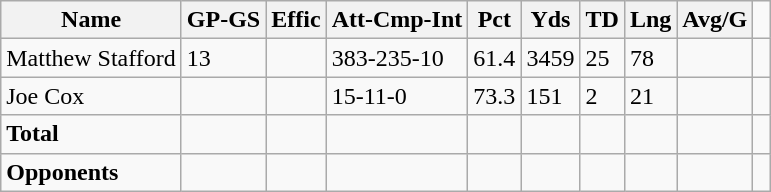<table class="wikitable" style="white-space:nowrap;">
<tr>
<th>Name</th>
<th>GP-GS</th>
<th>Effic</th>
<th>Att-Cmp-Int</th>
<th>Pct</th>
<th>Yds</th>
<th>TD</th>
<th>Lng</th>
<th>Avg/G</th>
</tr>
<tr>
<td>Matthew Stafford</td>
<td>13</td>
<td></td>
<td>383-235-10</td>
<td>61.4</td>
<td>3459</td>
<td>25</td>
<td>78</td>
<td> </td>
<td> </td>
</tr>
<tr>
<td>Joe Cox</td>
<td> </td>
<td> </td>
<td>15-11-0</td>
<td>73.3</td>
<td>151</td>
<td>2</td>
<td>21</td>
<td> </td>
<td> </td>
</tr>
<tr>
<td><strong>Total</strong></td>
<td> </td>
<td> </td>
<td> </td>
<td> </td>
<td> </td>
<td> </td>
<td> </td>
<td> </td>
<td> </td>
</tr>
<tr>
<td><strong>Opponents</strong></td>
<td> </td>
<td> </td>
<td> </td>
<td> </td>
<td> </td>
<td> </td>
<td> </td>
<td> </td>
<td> </td>
</tr>
</table>
